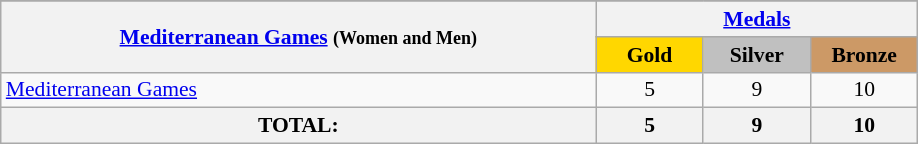<table class="wikitable collapsible collapsed" cellspacing="2" style="margin-top:7px; margin-right:0; text-align:center; font-size:90%;">
<tr style="font-size:100%; text-align:right;">
</tr>
<tr>
<th rowspan=2 style="width:390px;"><a href='#'>Mediterranean Games</a> <small>(Women and Men)</small></th>
<th colspan=3><a href='#'>Medals</a></th>
</tr>
<tr>
<th style="background:gold; width:4.5em; font-weight:bold;">Gold</th>
<th style="background:silver; width:4.5em; font-weight:bold;">Silver</th>
<th style="background:#cc9966; width:4.5em; font-weight:bold;">Bronze</th>
</tr>
<tr>
<td align=left><a href='#'>Mediterranean Games</a></td>
<td>5</td>
<td>9</td>
<td>10</td>
</tr>
<tr>
<th>TOTAL:</th>
<th>5</th>
<th>9</th>
<th>10</th>
</tr>
</table>
